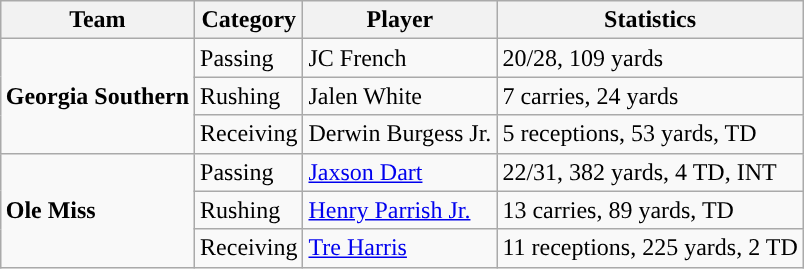<table class="wikitable" style="float: right;">
<tr>
<th>Team</th>
<th>Category</th>
<th>Player</th>
<th>Statistics</th>
</tr>
<tr>
<td rowspan=3><strong>Georgia Southern</strong></td>
<td>Passing</td>
<td>JC French</td>
<td>20/28, 109 yards</td>
</tr>
<tr>
<td>Rushing</td>
<td>Jalen White</td>
<td>7 carries, 24 yards</td>
</tr>
<tr>
<td>Receiving</td>
<td>Derwin Burgess Jr.</td>
<td>5 receptions, 53 yards, TD</td>
</tr>
<tr>
<td rowspan=3><strong>Ole Miss</strong></td>
<td>Passing</td>
<td><a href='#'>Jaxson Dart</a></td>
<td>22/31, 382 yards, 4 TD, INT</td>
</tr>
<tr>
<td>Rushing</td>
<td><a href='#'>Henry Parrish Jr.</a></td>
<td>13 carries, 89 yards, TD</td>
</tr>
<tr>
<td>Receiving</td>
<td><a href='#'>Tre Harris</a></td>
<td>11 receptions, 225 yards, 2 TD</td>
</tr>
</table>
